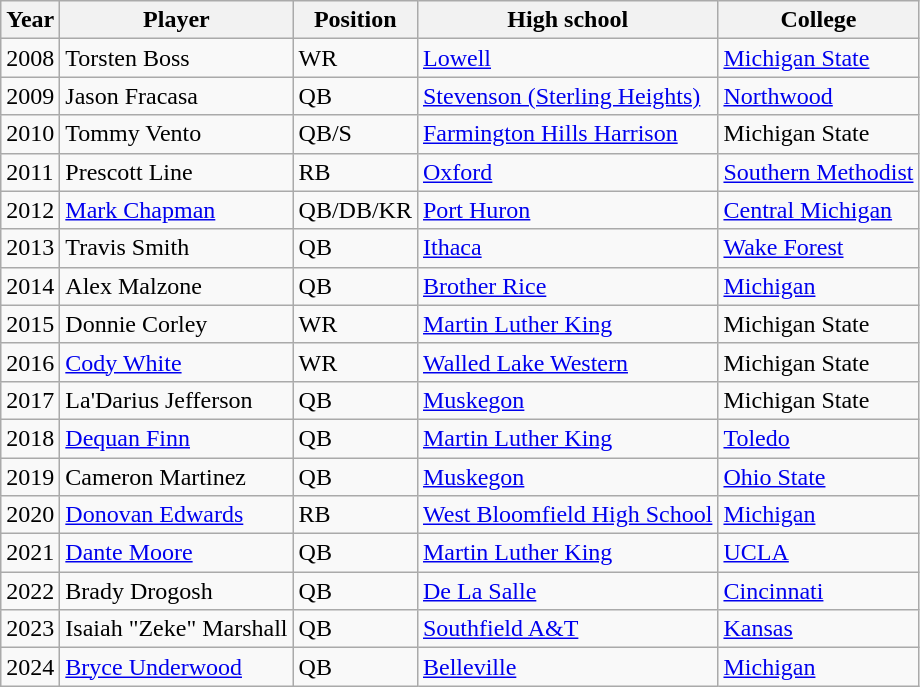<table class="wikitable">
<tr>
<th>Year</th>
<th>Player</th>
<th>Position</th>
<th>High school</th>
<th>College</th>
</tr>
<tr>
<td>2008</td>
<td>Torsten Boss</td>
<td>WR</td>
<td><a href='#'>Lowell</a></td>
<td><a href='#'>Michigan State</a></td>
</tr>
<tr>
<td>2009</td>
<td>Jason Fracasa</td>
<td>QB</td>
<td><a href='#'>Stevenson (Sterling Heights)</a></td>
<td><a href='#'>Northwood</a></td>
</tr>
<tr>
<td>2010</td>
<td>Tommy Vento</td>
<td>QB/S</td>
<td><a href='#'>Farmington Hills Harrison</a></td>
<td>Michigan State</td>
</tr>
<tr>
<td>2011</td>
<td>Prescott Line</td>
<td>RB</td>
<td><a href='#'>Oxford</a></td>
<td><a href='#'>Southern Methodist</a></td>
</tr>
<tr>
<td>2012</td>
<td><a href='#'>Mark Chapman</a></td>
<td>QB/DB/KR</td>
<td><a href='#'>Port Huron</a></td>
<td><a href='#'>Central Michigan</a></td>
</tr>
<tr>
<td>2013</td>
<td>Travis Smith</td>
<td>QB</td>
<td><a href='#'>Ithaca</a></td>
<td><a href='#'>Wake Forest</a></td>
</tr>
<tr>
<td>2014</td>
<td>Alex Malzone</td>
<td>QB</td>
<td><a href='#'>Brother Rice</a></td>
<td><a href='#'>Michigan</a></td>
</tr>
<tr>
<td>2015</td>
<td>Donnie Corley</td>
<td>WR</td>
<td><a href='#'>Martin Luther King</a></td>
<td>Michigan State</td>
</tr>
<tr>
<td>2016</td>
<td><a href='#'>Cody White</a></td>
<td>WR</td>
<td><a href='#'>Walled Lake Western</a></td>
<td>Michigan State</td>
</tr>
<tr>
<td>2017</td>
<td>La'Darius Jefferson</td>
<td>QB</td>
<td><a href='#'>Muskegon</a></td>
<td>Michigan State</td>
</tr>
<tr>
<td>2018</td>
<td><a href='#'>Dequan Finn</a></td>
<td>QB</td>
<td><a href='#'>Martin Luther King</a></td>
<td><a href='#'>Toledo</a></td>
</tr>
<tr>
<td>2019</td>
<td>Cameron Martinez</td>
<td>QB</td>
<td><a href='#'>Muskegon</a></td>
<td><a href='#'>Ohio State</a></td>
</tr>
<tr>
<td>2020</td>
<td><a href='#'>Donovan Edwards</a></td>
<td>RB</td>
<td><a href='#'>West Bloomfield High School</a></td>
<td><a href='#'>Michigan</a></td>
</tr>
<tr>
<td>2021</td>
<td><a href='#'>Dante Moore</a></td>
<td>QB</td>
<td><a href='#'>Martin Luther King</a></td>
<td><a href='#'>UCLA</a></td>
</tr>
<tr>
<td>2022</td>
<td>Brady Drogosh</td>
<td>QB</td>
<td><a href='#'>De La Salle</a></td>
<td><a href='#'>Cincinnati</a></td>
</tr>
<tr>
<td>2023</td>
<td>Isaiah "Zeke" Marshall</td>
<td>QB</td>
<td><a href='#'>Southfield A&T</a></td>
<td><a href='#'>Kansas</a></td>
</tr>
<tr>
<td>2024</td>
<td><a href='#'>Bryce Underwood</a></td>
<td>QB</td>
<td><a href='#'>Belleville</a></td>
<td><a href='#'>Michigan</a></td>
</tr>
</table>
